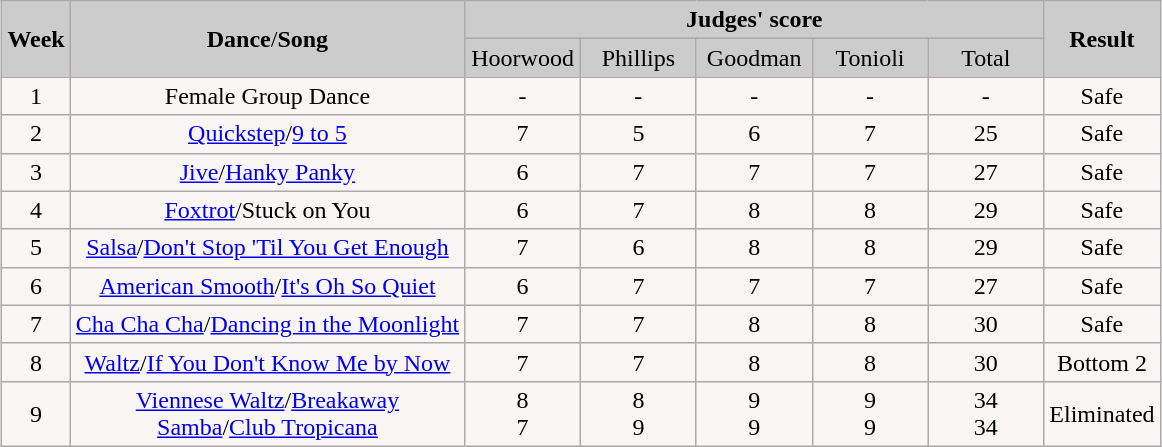<table class="wikitable" style="margin: 1em auto 1em auto">
<tr>
<td rowspan="2"  style="background:#ccc; text-align:Center;"><strong>Week </strong></td>
<td rowspan="2"  style="background:#ccc; text-align:Center;"><strong>Dance</strong>/<strong>Song</strong></td>
<td colspan="5"  style="background:#ccc; text-align:Center;"><strong>Judges' score</strong></td>
<td rowspan="2"  style="background:#ccc; text-align:Center;"><strong>Result</strong></td>
</tr>
<tr style="text-align:center; background:#ccc;">
<td style="width:10%; ">Hoorwood</td>
<td style="width:10%; ">Phillips</td>
<td style="width:10%; ">Goodman</td>
<td style="width:10%; ">Tonioli</td>
<td style="width:10%; ">Total</td>
</tr>
<tr style="text-align:center; background:#faf6f6;">
<td>1</td>
<td>Female Group Dance</td>
<td>-</td>
<td>-</td>
<td>-</td>
<td>-</td>
<td>-</td>
<td>Safe</td>
</tr>
<tr>
<td style="text-align:center; background:#faf6f6;">2</td>
<td style="text-align:center; background:#faf6f6;"><a href='#'>Quickstep</a>/<a href='#'>9 to 5</a></td>
<td style="text-align:center; background:#faf6f6;">7</td>
<td style="text-align:center; background:#faf6f6;">5</td>
<td style="text-align:center; background:#faf6f6;">6</td>
<td style="text-align:center; background:#faf6f6;">7</td>
<td style="text-align:center; background:#faf6f6;">25</td>
<td style="text-align:center; background:#faf6f6;">Safe</td>
</tr>
<tr>
<td style="text-align:center; background:#faf6f6;">3</td>
<td style="text-align:center; background:#faf6f6;"><a href='#'>Jive</a>/<a href='#'>Hanky Panky</a></td>
<td style="text-align:center; background:#faf6f6;">6</td>
<td style="text-align:center; background:#faf6f6;">7</td>
<td style="text-align:center; background:#faf6f6;">7</td>
<td style="text-align:center; background:#faf6f6;">7</td>
<td style="text-align:center; background:#faf6f6;">27</td>
<td style="text-align:center; background:#faf6f6;">Safe</td>
</tr>
<tr style="text-align:center; background:#faf6f6;">
<td>4</td>
<td><a href='#'>Foxtrot</a>/Stuck on You</td>
<td>6</td>
<td>7</td>
<td>8</td>
<td>8</td>
<td>29</td>
<td>Safe</td>
</tr>
<tr>
<td style="text-align:center; background:#faf6f6;">5</td>
<td style="text-align:center; background:#faf6f6;"><a href='#'>Salsa</a>/<a href='#'>Don't Stop 'Til You Get Enough</a></td>
<td style="text-align:center; background:#faf6f6;">7</td>
<td style="text-align:center; background:#faf6f6;">6</td>
<td style="text-align:center; background:#faf6f6;">8</td>
<td style="text-align:center; background:#faf6f6;">8</td>
<td style="text-align:center; background:#faf6f6;">29</td>
<td style="text-align:center; background:#faf6f6;">Safe</td>
</tr>
<tr style="text-align:center; background:#faf6f6;">
<td>6</td>
<td><a href='#'>American Smooth</a>/<a href='#'>It's Oh So Quiet</a></td>
<td>6</td>
<td>7</td>
<td>7</td>
<td>7</td>
<td>27</td>
<td>Safe</td>
</tr>
<tr>
<td style="text-align:center; background:#faf6f6;">7</td>
<td style="text-align:center; background:#faf6f6;"><a href='#'>Cha Cha Cha</a>/<a href='#'>Dancing in the Moonlight</a></td>
<td style="text-align:center; background:#faf6f6;">7</td>
<td style="text-align:center; background:#faf6f6;">7</td>
<td style="text-align:center; background:#faf6f6;">8</td>
<td style="text-align:center; background:#faf6f6;">8</td>
<td style="text-align:center; background:#faf6f6;">30</td>
<td style="text-align:center; background:#faf6f6;">Safe</td>
</tr>
<tr style="text-align:center; background:#faf6f6;">
<td>8</td>
<td><a href='#'>Waltz</a>/<a href='#'>If You Don't Know Me by Now</a></td>
<td>7</td>
<td>7</td>
<td>8</td>
<td>8</td>
<td>30</td>
<td>Bottom 2</td>
</tr>
<tr>
<td style="text-align:center; background:#faf6f6;">9</td>
<td style="text-align:center; background:#faf6f6;"><a href='#'>Viennese Waltz</a>/<a href='#'>Breakaway</a><br><a href='#'>Samba</a>/<a href='#'>Club Tropicana</a></td>
<td style="text-align:center; background:#faf6f6;">8<br>7</td>
<td style="text-align:center; background:#faf6f6;">8<br>9</td>
<td style="text-align:center; background:#faf6f6;">9<br>9</td>
<td style="text-align:center; background:#faf6f6;">9<br>9</td>
<td style="text-align:center; background:#faf6f6;">34<br>34</td>
<td style="text-align:center; background:#faf6f6;">Eliminated</td>
</tr>
</table>
